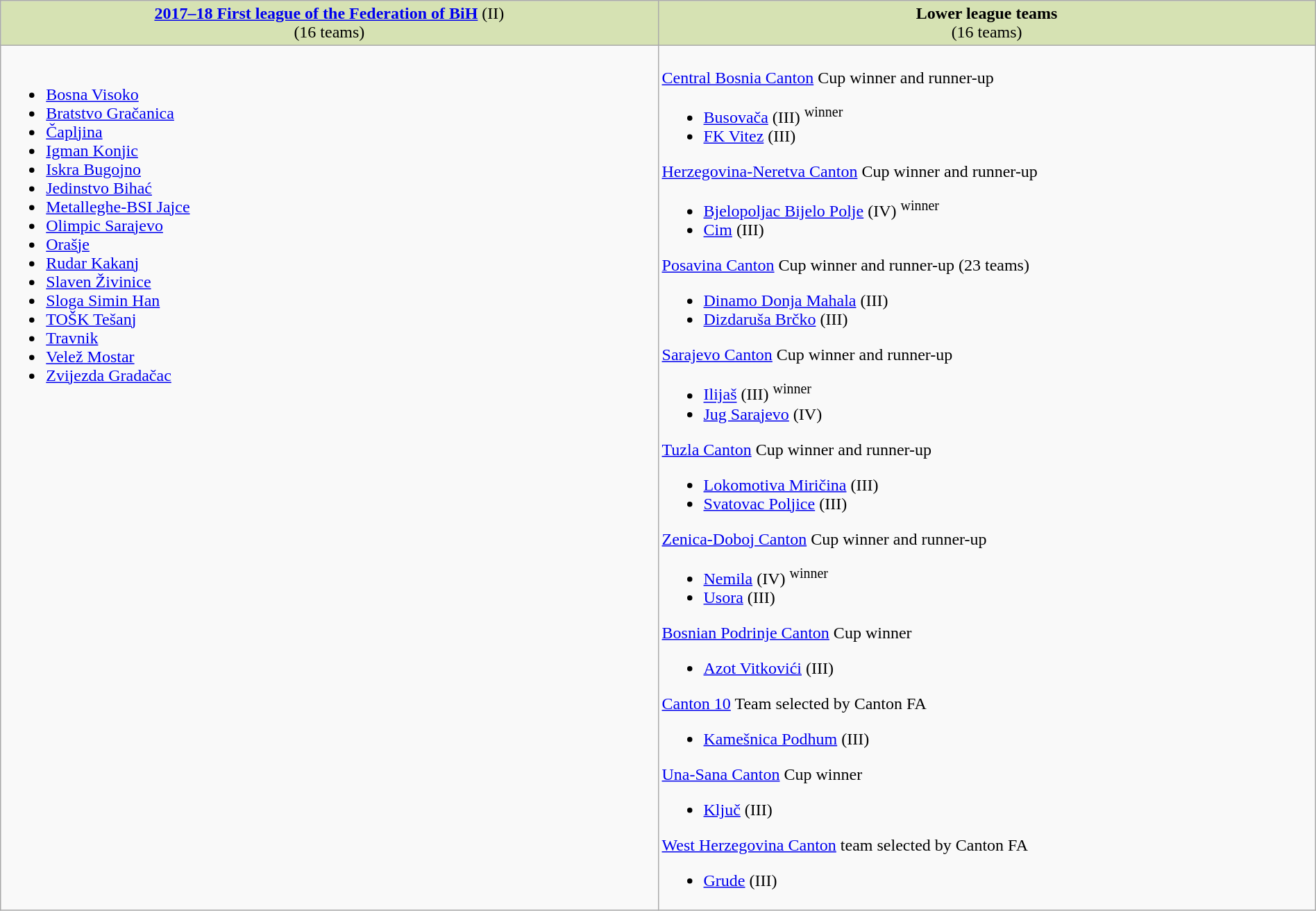<table class="wikitable" style="width:100%">
<tr style="vertical-align:top; background:#d6e2b3; text-align:center;">
<td style="width:50%;"><a href='#'><strong>2017–18 First league of the Federation of BiH</strong></a> (II)<br>(16 teams)</td>
<td style="width:50%;"><strong>Lower league teams</strong><br>(16 teams)</td>
</tr>
<tr valign="top">
<td><br><ul><li><a href='#'>Bosna Visoko</a></li><li><a href='#'>Bratstvo Gračanica</a></li><li><a href='#'>Čapljina</a></li><li><a href='#'>Igman Konjic</a></li><li><a href='#'>Iskra Bugojno</a></li><li><a href='#'>Jedinstvo Bihać</a></li><li><a href='#'>Metalleghe-BSI Jajce</a></li><li><a href='#'>Olimpic Sarajevo</a></li><li><a href='#'>Orašje</a></li><li><a href='#'>Rudar Kakanj</a></li><li><a href='#'>Slaven Živinice</a></li><li><a href='#'>Sloga Simin Han</a></li><li><a href='#'>TOŠK Tešanj</a></li><li><a href='#'>Travnik</a></li><li><a href='#'>Velež Mostar</a></li><li><a href='#'>Zvijezda Gradačac</a></li></ul></td>
<td><br><a href='#'>Central Bosnia Canton</a> Cup winner and runner-up<ul><li><a href='#'>Busovača</a> (III) <sup>winner</sup></li><li><a href='#'>FK Vitez</a> (III)</li></ul><a href='#'>Herzegovina-Neretva Canton</a> Cup winner and runner-up<ul><li><a href='#'>Bjelopoljac Bijelo Polje</a> (IV) <sup>winner</sup></li><li><a href='#'>Cim</a> (III)</li></ul><a href='#'>Posavina Canton</a> Cup winner and runner-up (23 teams)<ul><li><a href='#'>Dinamo Donja Mahala</a> (III)</li><li><a href='#'>Dizdaruša Brčko</a> (III)</li></ul><a href='#'>Sarajevo Canton</a> Cup winner and runner-up<ul><li><a href='#'>Ilijaš</a> (III) <sup>winner</sup></li><li><a href='#'>Jug Sarajevo</a> (IV)</li></ul><a href='#'>Tuzla Canton</a> Cup winner and runner-up<ul><li><a href='#'>Lokomotiva Miričina</a> (III)</li><li><a href='#'>Svatovac Poljice</a> (III)</li></ul><a href='#'>Zenica-Doboj Canton</a> Cup winner and runner-up<ul><li><a href='#'>Nemila</a> (IV) <sup>winner</sup></li><li><a href='#'>Usora</a> (III)</li></ul><a href='#'>Bosnian Podrinje Canton</a> Cup winner<ul><li><a href='#'>Azot Vitkovići</a> (III)</li></ul><a href='#'>Canton 10</a> Team selected by Canton FA<ul><li><a href='#'>Kamešnica Podhum</a> (III)</li></ul><a href='#'>Una-Sana Canton</a> Cup winner<ul><li><a href='#'>Ključ</a> (III)</li></ul><a href='#'>West Herzegovina Canton</a> team selected by Canton FA<ul><li><a href='#'>Grude</a> (III)</li></ul></td>
</tr>
</table>
